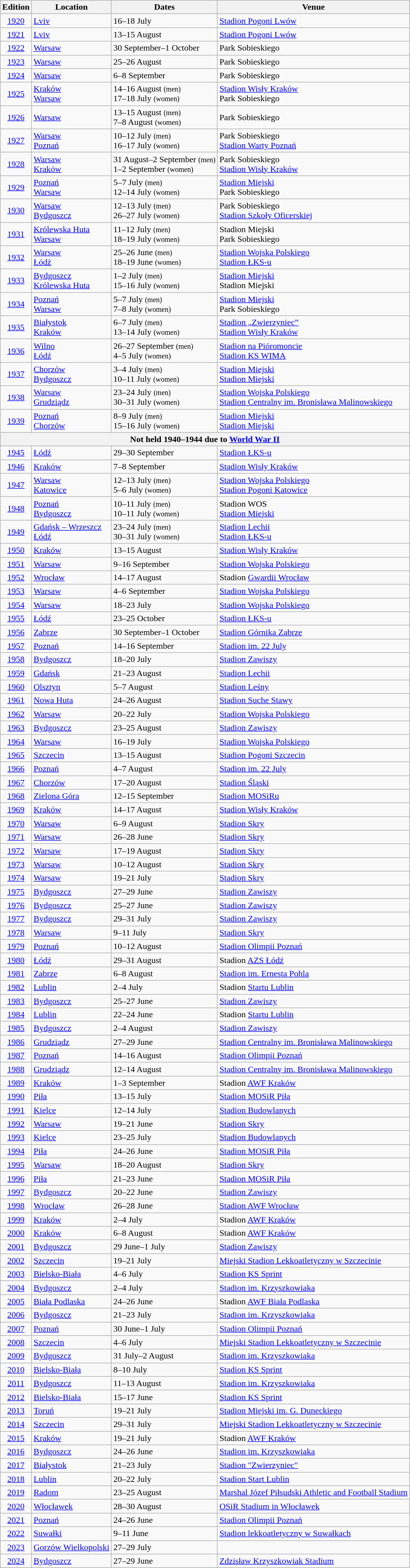<table class="wikitable sortable">
<tr>
<th>Edition</th>
<th>Location</th>
<th>Dates</th>
<th>Venue</th>
</tr>
<tr>
<td align=center><a href='#'>1920</a></td>
<td><a href='#'>Lviv</a></td>
<td>16–18 July</td>
<td><a href='#'>Stadion Pogoni Lwów</a></td>
</tr>
<tr>
<td align=center><a href='#'>1921</a></td>
<td><a href='#'>Lviv</a></td>
<td>13–15 August</td>
<td><a href='#'>Stadion Pogoni Lwów</a></td>
</tr>
<tr>
<td align=center><a href='#'>1922</a></td>
<td><a href='#'>Warsaw</a></td>
<td>30 September–1 October</td>
<td>Park Sobieskiego</td>
</tr>
<tr>
<td align=center><a href='#'>1923</a></td>
<td><a href='#'>Warsaw</a></td>
<td>25–26 August</td>
<td>Park Sobieskiego</td>
</tr>
<tr>
<td align=center><a href='#'>1924</a></td>
<td><a href='#'>Warsaw</a></td>
<td>6–8 September</td>
<td>Park Sobieskiego</td>
</tr>
<tr>
<td align=center><a href='#'>1925</a></td>
<td><a href='#'>Kraków</a><br><a href='#'>Warsaw</a></td>
<td>14–16 August <small>(men)</small><br>17–18 July <small>(women) </small></td>
<td><a href='#'>Stadion Wisły Kraków</a><br>Park Sobieskiego</td>
</tr>
<tr>
<td align=center><a href='#'>1926</a></td>
<td><a href='#'>Warsaw</a></td>
<td>13–15 August <small>(men)</small><br>7–8 August <small>(women) </small></td>
<td>Park Sobieskiego</td>
</tr>
<tr>
<td align=center><a href='#'>1927</a></td>
<td><a href='#'>Warsaw</a><br><a href='#'>Poznań</a></td>
<td>10–12 July <small>(men)</small><br>16–17 July <small>(women)</small></td>
<td>Park Sobieskiego<br><a href='#'>Stadion Warty Poznań</a></td>
</tr>
<tr>
<td align=center><a href='#'>1928</a></td>
<td><a href='#'>Warsaw</a><br><a href='#'>Kraków</a></td>
<td>31 August–2 September <small>(men)</small><br>1–2 September <small>(women) </small></td>
<td>Park Sobieskiego<br><a href='#'>Stadion Wisły Kraków</a></td>
</tr>
<tr>
<td align=center><a href='#'>1929</a></td>
<td><a href='#'>Poznań</a><br><a href='#'>Warsaw</a></td>
<td>5–7 July <small>(men)</small><br>12–14 July <small>(women) </small></td>
<td><a href='#'>Stadion Miejski</a><br>Park Sobieskiego</td>
</tr>
<tr>
<td align=center><a href='#'>1930</a></td>
<td><a href='#'>Warsaw</a><br><a href='#'>Bydgoszcz</a></td>
<td>12–13 July <small>(men)</small><br>26–27 July <small>(women) </small></td>
<td>Park Sobieskiego<br><a href='#'>Stadion Szkoły Oficerskiej</a></td>
</tr>
<tr>
<td align=center><a href='#'>1931</a></td>
<td><a href='#'>Królewska Huta</a><br><a href='#'>Warsaw</a></td>
<td>11–12 July <small>(men)</small><br>18–19 July <small>(women) </small></td>
<td>Stadion Miejski<br>Park Sobieskiego</td>
</tr>
<tr>
<td align=center><a href='#'>1932</a></td>
<td><a href='#'>Warsaw</a><br><a href='#'>Łódź</a></td>
<td>25–26 June <small>(men)</small><br>18–19 June <small>(women) </small></td>
<td><a href='#'>Stadion Wojska Polskiego</a><br><a href='#'>Stadion ŁKS-u</a></td>
</tr>
<tr>
<td align=center><a href='#'>1933</a></td>
<td><a href='#'>Bydgoszcz</a><br><a href='#'>Królewska Huta</a></td>
<td>1–2 July <small>(men)</small><br>15–16 July <small>(women) </small></td>
<td><a href='#'>Stadion Miejski</a><br>Stadion Miejski</td>
</tr>
<tr>
<td align=center><a href='#'>1934</a></td>
<td><a href='#'>Poznań</a><br><a href='#'>Warsaw</a></td>
<td>5–7 July <small>(men)</small><br>7–8 July <small>(women) </small></td>
<td><a href='#'>Stadion Miejski</a><br>Park Sobieskiego</td>
</tr>
<tr>
<td align=center><a href='#'>1935</a></td>
<td><a href='#'>Białystok</a><br><a href='#'>Kraków</a></td>
<td>6–7 July <small>(men)<br></small>13–14 July <small>(women) </small></td>
<td><a href='#'>Stadion „Zwierzyniec”</a><br><a href='#'>Stadion Wisły Kraków</a></td>
</tr>
<tr>
<td align=center><a href='#'>1936</a></td>
<td><a href='#'>Wilno</a><br><a href='#'>Łódź</a></td>
<td>26–27 September <small>(men)<br></small>4–5 July <small>(women) </small></td>
<td><a href='#'>Stadion na Pióromoncie</a><br><a href='#'>Stadion KS WIMA</a></td>
</tr>
<tr>
<td align=center><a href='#'>1937</a></td>
<td><a href='#'>Chorzów</a><br><a href='#'>Bydgoszcz</a></td>
<td>3–4 July <small>(men)</small><br>10–11 July <small>(women) </small></td>
<td><a href='#'>Stadion Miejski</a><br><a href='#'>Stadion Miejski</a></td>
</tr>
<tr>
<td align=center><a href='#'>1938</a></td>
<td><a href='#'>Warsaw</a><br><a href='#'>Grudziądz</a></td>
<td>23–24 July <small>(men)</small><br>30–31 July <small>(women) </small></td>
<td><a href='#'>Stadion Wojska Polskiego</a><br><a href='#'>Stadion Centralny im. Bronisława Malinowskiego</a></td>
</tr>
<tr>
<td align=center><a href='#'>1939</a></td>
<td><a href='#'>Poznań</a><br><a href='#'>Chorzów</a></td>
<td>8–9 July <small>(men)</small><br>15–16 July <small>(women) </small></td>
<td><a href='#'>Stadion Miejski</a><br><a href='#'>Stadion Miejski</a></td>
</tr>
<tr>
<th colspan=4>Not held 1940–1944 due to <a href='#'>World War II</a></th>
</tr>
<tr>
<td align=center><a href='#'>1945</a></td>
<td><a href='#'>Łódź</a></td>
<td>29–30 September</td>
<td><a href='#'>Stadion ŁKS-u</a></td>
</tr>
<tr>
<td align=center><a href='#'>1946</a></td>
<td><a href='#'>Kraków</a></td>
<td>7–8 September</td>
<td><a href='#'>Stadion Wisły Kraków</a></td>
</tr>
<tr>
<td align=center><a href='#'>1947</a></td>
<td><a href='#'>Warsaw</a><br><a href='#'>Katowice</a></td>
<td>12–13 July <small>(men)</small><br>5–6 July <small>(women) </small></td>
<td><a href='#'>Stadion Wojska Polskiego</a><br><a href='#'>Stadion Pogoni Katowice</a></td>
</tr>
<tr>
<td align=center><a href='#'>1948</a></td>
<td><a href='#'>Poznań</a><br><a href='#'>Bydgoszcz</a></td>
<td>10–11 July <small>(men)</small><br>10–11 July <small>(women) </small></td>
<td>Stadion WOS<br><a href='#'>Stadion Miejski</a></td>
</tr>
<tr>
<td align=center><a href='#'>1949</a></td>
<td><a href='#'>Gdańsk – Wrzeszcz</a><br><a href='#'>Łódź</a></td>
<td>23–24 July <small>(men)</small><br>30–31 July <small>(women)</small></td>
<td><a href='#'>Stadion Lechii</a><br><a href='#'>Stadion ŁKS-u</a></td>
</tr>
<tr>
<td align=center><a href='#'>1950</a></td>
<td><a href='#'>Kraków</a></td>
<td>13–15 August</td>
<td><a href='#'>Stadion Wisły Kraków</a></td>
</tr>
<tr>
<td align=center><a href='#'>1951</a></td>
<td><a href='#'>Warsaw</a></td>
<td>9–16 September</td>
<td><a href='#'>Stadion Wojska Polskiego</a></td>
</tr>
<tr>
<td align=center><a href='#'>1952</a></td>
<td><a href='#'>Wrocław</a></td>
<td>14–17 August</td>
<td>Stadion <a href='#'>Gwardii Wrocław</a></td>
</tr>
<tr>
<td align=center><a href='#'>1953</a></td>
<td><a href='#'>Warsaw</a></td>
<td>4–6 September</td>
<td><a href='#'>Stadion Wojska Polskiego</a></td>
</tr>
<tr>
<td align=center><a href='#'>1954</a></td>
<td><a href='#'>Warsaw</a></td>
<td>18–23 July</td>
<td><a href='#'>Stadion Wojska Polskiego</a></td>
</tr>
<tr>
<td align=center><a href='#'>1955</a></td>
<td><a href='#'>Łódź</a></td>
<td>23–25 October</td>
<td><a href='#'>Stadion ŁKS-u</a></td>
</tr>
<tr>
<td align=center><a href='#'>1956</a></td>
<td><a href='#'>Zabrze</a></td>
<td>30 September–1 October</td>
<td><a href='#'>Stadion Górnika Zabrze</a></td>
</tr>
<tr>
<td align=center><a href='#'>1957</a></td>
<td><a href='#'>Poznań</a></td>
<td>14–16 September</td>
<td><a href='#'>Stadion im. 22 July</a></td>
</tr>
<tr>
<td align=center><a href='#'>1958</a></td>
<td><a href='#'>Bydgoszcz</a></td>
<td>18–20 July</td>
<td><a href='#'>Stadion Zawiszy</a></td>
</tr>
<tr>
<td align=center><a href='#'>1959</a></td>
<td><a href='#'>Gdańsk</a></td>
<td>21–23 August</td>
<td><a href='#'>Stadion Lechii</a></td>
</tr>
<tr>
<td align=center><a href='#'>1960</a></td>
<td><a href='#'>Olsztyn</a></td>
<td>5–7 August</td>
<td><a href='#'>Stadion Leśny</a></td>
</tr>
<tr>
<td align=center><a href='#'>1961</a></td>
<td><a href='#'>Nowa Huta</a></td>
<td>24–26 August</td>
<td><a href='#'>Stadion Suche Stawy</a></td>
</tr>
<tr>
<td align=center><a href='#'>1962</a></td>
<td><a href='#'>Warsaw</a></td>
<td>20–22 July</td>
<td><a href='#'>Stadion Wojska Polskiego</a></td>
</tr>
<tr>
<td align=center><a href='#'>1963</a></td>
<td><a href='#'>Bydgoszcz</a></td>
<td>23–25 August</td>
<td><a href='#'>Stadion Zawiszy</a></td>
</tr>
<tr>
<td align=center><a href='#'>1964</a></td>
<td><a href='#'>Warsaw</a></td>
<td>16–19 July</td>
<td><a href='#'>Stadion Wojska Polskiego</a></td>
</tr>
<tr>
<td align=center><a href='#'>1965</a></td>
<td><a href='#'>Szczecin</a></td>
<td>13–15 August</td>
<td><a href='#'>Stadion Pogoni Szczecin</a></td>
</tr>
<tr>
<td align=center><a href='#'>1966</a></td>
<td><a href='#'>Poznań</a></td>
<td>4–7 August</td>
<td><a href='#'>Stadion im. 22 July</a></td>
</tr>
<tr>
<td align=center><a href='#'>1967</a></td>
<td><a href='#'>Chorzów</a></td>
<td>17–20 August</td>
<td><a href='#'>Stadion Śląski</a></td>
</tr>
<tr>
<td align=center><a href='#'>1968</a></td>
<td><a href='#'>Zielona Góra</a></td>
<td>12–15 September</td>
<td><a href='#'>Stadion MOSiRu</a></td>
</tr>
<tr>
<td align=center><a href='#'>1969</a></td>
<td><a href='#'>Kraków</a></td>
<td>14–17 August</td>
<td><a href='#'>Stadion Wisły Kraków</a></td>
</tr>
<tr>
<td align=center><a href='#'>1970</a></td>
<td><a href='#'>Warsaw</a></td>
<td>6–9 August</td>
<td><a href='#'>Stadion Skry</a></td>
</tr>
<tr>
<td align=center><a href='#'>1971</a></td>
<td><a href='#'>Warsaw</a></td>
<td>26–28 June</td>
<td><a href='#'>Stadion Skry</a></td>
</tr>
<tr>
<td align=center><a href='#'>1972</a></td>
<td><a href='#'>Warsaw</a></td>
<td>17–19 August</td>
<td><a href='#'>Stadion Skry</a></td>
</tr>
<tr>
<td align=center><a href='#'>1973</a></td>
<td><a href='#'>Warsaw</a></td>
<td>10–12 August</td>
<td><a href='#'>Stadion Skry</a></td>
</tr>
<tr>
<td align=center><a href='#'>1974</a></td>
<td><a href='#'>Warsaw</a></td>
<td>19–21 July</td>
<td><a href='#'>Stadion Skry</a></td>
</tr>
<tr>
<td align=center><a href='#'>1975</a></td>
<td><a href='#'>Bydgoszcz</a></td>
<td>27–29 June</td>
<td><a href='#'>Stadion Zawiszy</a></td>
</tr>
<tr>
<td align=center><a href='#'>1976</a></td>
<td><a href='#'>Bydgoszcz</a></td>
<td>25–27 June</td>
<td><a href='#'>Stadion Zawiszy</a></td>
</tr>
<tr>
<td align=center><a href='#'>1977</a></td>
<td><a href='#'>Bydgoszcz</a></td>
<td>29–31 July</td>
<td><a href='#'>Stadion Zawiszy</a></td>
</tr>
<tr>
<td align=center><a href='#'>1978</a></td>
<td><a href='#'>Warsaw</a></td>
<td>9–11 July</td>
<td><a href='#'>Stadion Skry</a></td>
</tr>
<tr>
<td align=center><a href='#'>1979</a></td>
<td><a href='#'>Poznań</a></td>
<td>10–12 August</td>
<td><a href='#'>Stadion Olimpii Poznań</a></td>
</tr>
<tr>
<td align=center><a href='#'>1980</a></td>
<td><a href='#'>Łódź</a></td>
<td>29–31 August</td>
<td>Stadion <a href='#'>AZS Łódź</a></td>
</tr>
<tr>
<td align=center><a href='#'>1981</a></td>
<td><a href='#'>Zabrze</a></td>
<td>6–8 August</td>
<td><a href='#'>Stadion im. Ernesta Pohla</a></td>
</tr>
<tr>
<td align=center><a href='#'>1982</a></td>
<td><a href='#'>Lublin</a></td>
<td>2–4 July</td>
<td>Stadion <a href='#'>Startu Lublin</a></td>
</tr>
<tr>
<td align=center><a href='#'>1983</a></td>
<td><a href='#'>Bydgoszcz</a></td>
<td>25–27 June</td>
<td><a href='#'>Stadion Zawiszy</a></td>
</tr>
<tr>
<td align=center><a href='#'>1984</a></td>
<td><a href='#'>Lublin</a></td>
<td>22–24 June</td>
<td>Stadion <a href='#'>Startu Lublin</a></td>
</tr>
<tr>
<td align=center><a href='#'>1985</a></td>
<td><a href='#'>Bydgoszcz</a></td>
<td>2–4 August</td>
<td><a href='#'>Stadion Zawiszy</a></td>
</tr>
<tr>
<td align=center><a href='#'>1986</a></td>
<td><a href='#'>Grudziądz</a></td>
<td>27–29 June</td>
<td><a href='#'>Stadion Centralny im. Bronisława Malinowskiego</a></td>
</tr>
<tr>
<td align=center><a href='#'>1987</a></td>
<td><a href='#'>Poznań</a></td>
<td>14–16 August</td>
<td><a href='#'>Stadion Olimpii Poznań</a></td>
</tr>
<tr>
<td align=center><a href='#'>1988</a></td>
<td><a href='#'>Grudziądz</a></td>
<td>12–14 August</td>
<td><a href='#'>Stadion Centralny im. Bronisława Malinowskiego</a></td>
</tr>
<tr>
<td align=center><a href='#'>1989</a></td>
<td><a href='#'>Kraków</a></td>
<td>1–3 September</td>
<td>Stadion <a href='#'>AWF Kraków</a></td>
</tr>
<tr>
<td align=center><a href='#'>1990</a></td>
<td><a href='#'>Piła</a></td>
<td>13–15 July</td>
<td><a href='#'>Stadion MOSiR Piła</a></td>
</tr>
<tr>
<td align=center><a href='#'>1991</a></td>
<td><a href='#'>Kielce</a></td>
<td>12–14 July</td>
<td><a href='#'>Stadion Budowlanych</a></td>
</tr>
<tr>
<td align=center><a href='#'>1992</a></td>
<td><a href='#'>Warsaw</a></td>
<td>19–21 June</td>
<td><a href='#'>Stadion Skry</a></td>
</tr>
<tr>
<td align=center><a href='#'>1993</a></td>
<td><a href='#'>Kielce</a></td>
<td>23–25 July</td>
<td><a href='#'>Stadion Budowlanych</a></td>
</tr>
<tr>
<td align=center><a href='#'>1994</a></td>
<td><a href='#'>Piła</a></td>
<td>24–26 June</td>
<td><a href='#'>Stadion MOSiR Piła</a></td>
</tr>
<tr>
<td align=center><a href='#'>1995</a></td>
<td><a href='#'>Warsaw</a></td>
<td>18–20 August</td>
<td><a href='#'>Stadion Skry</a></td>
</tr>
<tr>
<td align=center><a href='#'>1996</a></td>
<td><a href='#'>Piła</a></td>
<td>21–23 June</td>
<td><a href='#'>Stadion MOSiR Piła</a></td>
</tr>
<tr>
<td align=center><a href='#'>1997</a></td>
<td><a href='#'>Bydgoszcz</a></td>
<td>20–22 June</td>
<td><a href='#'>Stadion Zawiszy</a></td>
</tr>
<tr>
<td align=center><a href='#'>1998</a></td>
<td><a href='#'>Wrocław</a></td>
<td>26–28 June</td>
<td><a href='#'>Stadion AWF Wrocław</a></td>
</tr>
<tr>
<td align=center><a href='#'>1999</a></td>
<td><a href='#'>Kraków</a></td>
<td>2–4 July</td>
<td>Stadion <a href='#'>AWF Kraków</a></td>
</tr>
<tr>
<td align=center><a href='#'>2000</a></td>
<td><a href='#'>Kraków</a></td>
<td>6–8 August</td>
<td>Stadion <a href='#'>AWF Kraków</a></td>
</tr>
<tr>
<td align=center><a href='#'>2001</a></td>
<td><a href='#'>Bydgoszcz</a></td>
<td>29 June–1 July</td>
<td><a href='#'>Stadion Zawiszy</a></td>
</tr>
<tr>
<td align=center><a href='#'>2002</a></td>
<td><a href='#'>Szczecin</a></td>
<td>19–21 July</td>
<td><a href='#'>Miejski Stadion Lekkoatletyczny w Szczecinie</a></td>
</tr>
<tr>
<td align=center><a href='#'>2003</a></td>
<td><a href='#'>Bielsko-Biała</a></td>
<td>4–6 July</td>
<td><a href='#'>Stadion KS Sprint</a></td>
</tr>
<tr>
<td align=center><a href='#'>2004</a></td>
<td><a href='#'>Bydgoszcz</a></td>
<td>2–4 July</td>
<td><a href='#'>Stadion im. Krzyszkowiaka</a></td>
</tr>
<tr>
<td align=center><a href='#'>2005</a></td>
<td><a href='#'>Biała Podlaska</a></td>
<td>24–26 June</td>
<td>Stadion <a href='#'>AWF Biała Podlaska</a></td>
</tr>
<tr>
<td align=center><a href='#'>2006</a></td>
<td><a href='#'>Bydgoszcz</a></td>
<td>21–23 July</td>
<td><a href='#'>Stadion im. Krzyszkowiaka</a></td>
</tr>
<tr>
<td align=center><a href='#'>2007</a></td>
<td><a href='#'>Poznań</a></td>
<td>30 June–1 July</td>
<td><a href='#'>Stadion Olimpii Poznań</a></td>
</tr>
<tr>
<td align=center><a href='#'>2008</a></td>
<td><a href='#'>Szczecin</a></td>
<td>4–6 July</td>
<td><a href='#'>Miejski Stadion Lekkoatletyczny w Szczecinie</a></td>
</tr>
<tr>
<td align=center><a href='#'>2009</a></td>
<td><a href='#'>Bydgoszcz</a></td>
<td>31 July–2 August</td>
<td><a href='#'>Stadion im. Krzyszkowiaka</a></td>
</tr>
<tr>
<td align=center><a href='#'>2010</a></td>
<td><a href='#'>Bielsko-Biała</a></td>
<td>8–10 July</td>
<td><a href='#'>Stadion KS Sprint</a></td>
</tr>
<tr>
<td align=center><a href='#'>2011</a></td>
<td><a href='#'>Bydgoszcz</a></td>
<td>11–13 August</td>
<td><a href='#'>Stadion im. Krzyszkowiaka</a></td>
</tr>
<tr>
<td align=center><a href='#'>2012</a></td>
<td><a href='#'>Bielsko-Biała</a></td>
<td>15–17 June</td>
<td><a href='#'>Stadion KS Sprint</a></td>
</tr>
<tr>
<td align=center><a href='#'>2013</a></td>
<td><a href='#'>Toruń</a></td>
<td>19–21 July</td>
<td><a href='#'>Stadion Miejski im. G. Duneckiego</a></td>
</tr>
<tr>
<td align=center><a href='#'>2014</a></td>
<td><a href='#'>Szczecin</a></td>
<td>29–31 July</td>
<td><a href='#'>Miejski Stadion Lekkoatletyczny w Szczecinie</a></td>
</tr>
<tr>
<td align=center><a href='#'>2015</a></td>
<td><a href='#'>Kraków</a></td>
<td>19–21 July</td>
<td>Stadion <a href='#'>AWF Kraków</a></td>
</tr>
<tr>
<td align=center><a href='#'>2016</a></td>
<td><a href='#'>Bydgoszcz</a></td>
<td>24–26 June</td>
<td><a href='#'>Stadion im. Krzyszkowiaka</a></td>
</tr>
<tr>
<td align=center><a href='#'>2017</a></td>
<td><a href='#'>Białystok</a></td>
<td>21–23 July</td>
<td><a href='#'>Stadion "Zwierzyniec"</a></td>
</tr>
<tr>
<td align=center><a href='#'>2018</a></td>
<td><a href='#'>Lublin</a></td>
<td>20–22 July</td>
<td><a href='#'>Stadion Start Lublin</a></td>
</tr>
<tr>
<td align=center><a href='#'>2019</a></td>
<td><a href='#'>Radom</a></td>
<td>23–25 August</td>
<td><a href='#'>Marshal Józef Piłsudski Athletic and Football Stadium</a></td>
</tr>
<tr>
<td align=center><a href='#'>2020</a></td>
<td><a href='#'>Włocławek</a></td>
<td>28–30 August</td>
<td><a href='#'>OSiR Stadium in Włocławek</a></td>
</tr>
<tr>
<td align=center><a href='#'>2021</a></td>
<td><a href='#'>Poznań</a></td>
<td>24–26 June</td>
<td><a href='#'>Stadion Olimpii Poznań</a></td>
</tr>
<tr>
<td align=center><a href='#'>2022</a></td>
<td><a href='#'>Suwałki</a></td>
<td>9–11 June</td>
<td><a href='#'>Stadion lekkoatletyczny w Suwałkach</a></td>
</tr>
<tr>
<td align=center><a href='#'>2023</a></td>
<td><a href='#'>Gorzów Wielkopolski</a></td>
<td>27–29 July</td>
<td></td>
</tr>
<tr>
<td align=center><a href='#'>2024</a></td>
<td><a href='#'>Bydgoszcz</a></td>
<td>27–29 June</td>
<td><a href='#'>Zdzisław Krzyszkowiak Stadium</a></td>
</tr>
</table>
